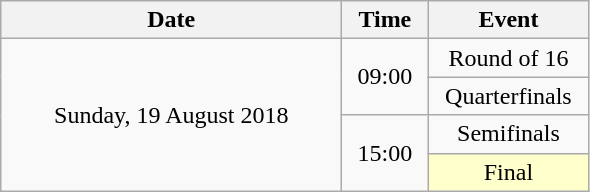<table class = "wikitable" style="text-align:center;">
<tr>
<th width=220>Date</th>
<th width=50>Time</th>
<th width=100>Event</th>
</tr>
<tr>
<td rowspan=4>Sunday, 19 August 2018</td>
<td rowspan=2>09:00</td>
<td>Round of 16</td>
</tr>
<tr>
<td>Quarterfinals</td>
</tr>
<tr>
<td rowspan=2>15:00</td>
<td>Semifinals</td>
</tr>
<tr>
<td bgcolor=ffffcc>Final</td>
</tr>
</table>
